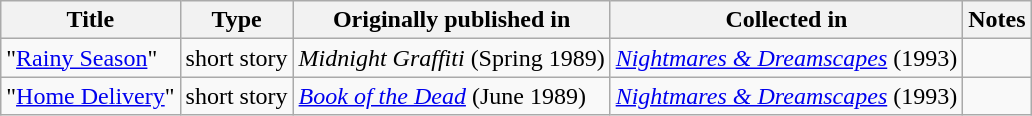<table class="wikitable">
<tr>
<th>Title</th>
<th>Type</th>
<th>Originally published in</th>
<th>Collected in</th>
<th>Notes</th>
</tr>
<tr>
<td>"<a href='#'>Rainy Season</a>"</td>
<td>short story</td>
<td><em>Midnight Graffiti</em> (Spring 1989)</td>
<td><em><a href='#'>Nightmares & Dreamscapes</a></em> (1993)</td>
<td></td>
</tr>
<tr>
<td>"<a href='#'>Home Delivery</a>"</td>
<td>short story</td>
<td><em><a href='#'>Book of the Dead</a></em> (June 1989)</td>
<td><em><a href='#'>Nightmares & Dreamscapes</a></em> (1993)</td>
<td></td>
</tr>
</table>
